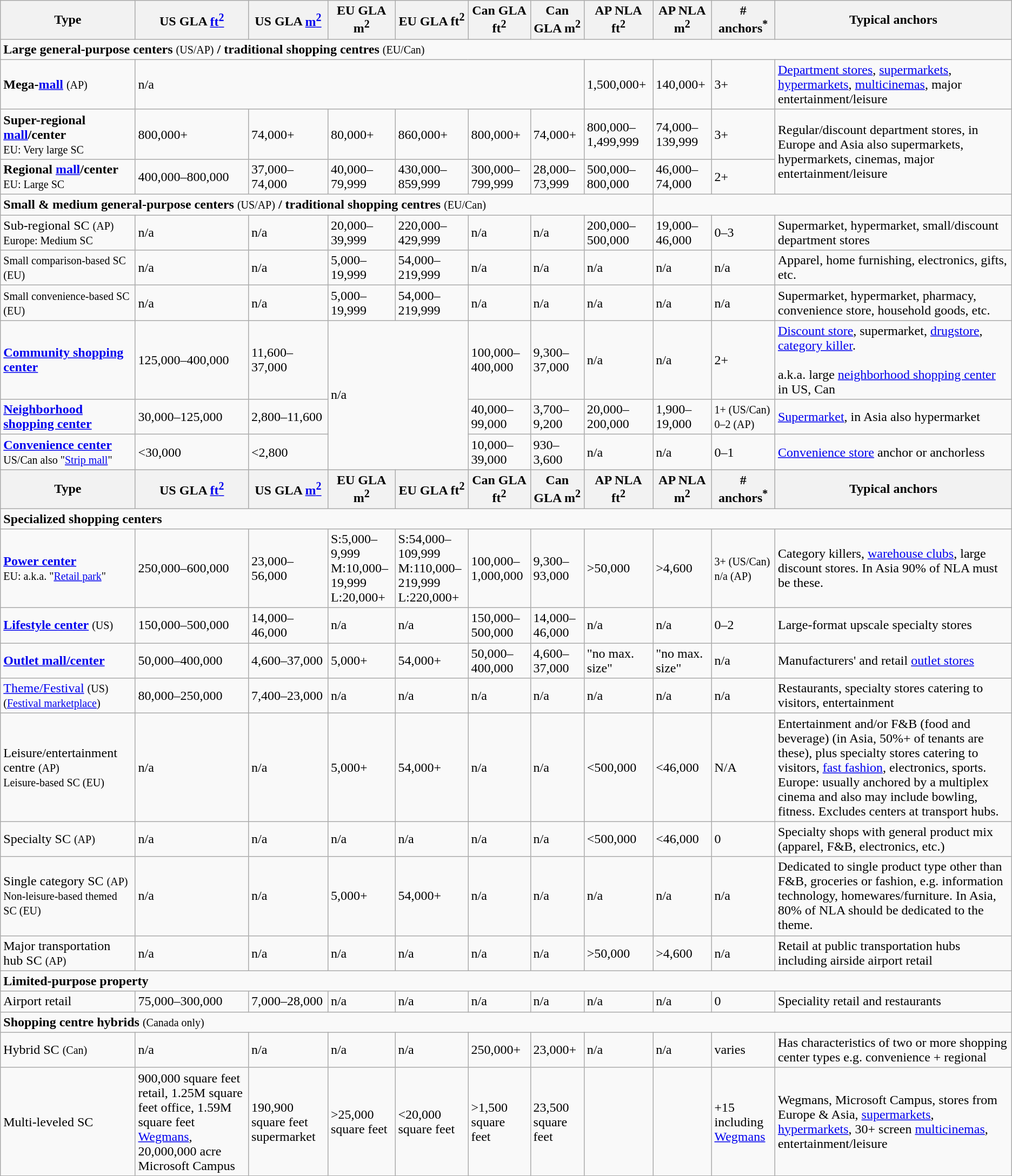<table class="wikitable">
<tr>
<th>Type</th>
<th> US GLA <a href='#'>ft<sup>2</sup></a></th>
<th> US GLA <a href='#'>m<sup>2</sup></a></th>
<th> EU GLA m<sup>2</sup></th>
<th> EU GLA ft<sup>2</sup></th>
<th> Can GLA ft<sup>2</sup></th>
<th> Can GLA m<sup>2</sup></th>
<th> AP NLA ft<sup>2</sup></th>
<th> AP NLA m<sup>2</sup></th>
<th># anchors<sup>*</sup></th>
<th>Typical anchors</th>
</tr>
<tr>
<td colspan=11><strong>Large general-purpose centers </strong><small>(US/AP)</small><strong> / traditional shopping centres</strong> <small>(EU/Can)</small></td>
</tr>
<tr>
<td><strong>Mega-<a href='#'>mall</a></strong> <small>(AP)</small></td>
<td colspan="6">n/a</td>
<td>1,500,000+</td>
<td>140,000+</td>
<td>3+</td>
<td><a href='#'>Department stores</a>, <a href='#'>supermarkets</a>, <a href='#'>hypermarkets</a>, <a href='#'>multicinemas</a>, major entertainment/leisure</td>
</tr>
<tr id="Super-regional">
<td><strong>Super-regional <a href='#'>mall</a>/center</strong><br><small>EU: Very large SC</small></td>
<td>800,000+</td>
<td>74,000+</td>
<td>80,000+</td>
<td>860,000+</td>
<td>800,000+</td>
<td>74,000+</td>
<td>800,000–1,499,999</td>
<td>74,000–139,999</td>
<td>3+</td>
<td rowspan=2>Regular/discount department stores, in Europe and Asia also supermarkets, hypermarkets, cinemas, major entertainment/leisure</td>
</tr>
<tr>
<td><strong>Regional <a href='#'>mall</a>/center</strong><br><small>EU: Large SC</small></td>
<td>400,000–800,000</td>
<td>37,000–74,000</td>
<td>40,000–79,999</td>
<td>430,000–859,999</td>
<td>300,000–799,999</td>
<td>28,000–73,999</td>
<td>500,000–800,000</td>
<td>46,000–74,000</td>
<td>2+</td>
</tr>
<tr>
<td colspan=8><strong>Small & medium general-purpose centers </strong><small>(US/AP)</small><strong> / traditional shopping centres</strong> <small>(EU/Can)</small></td>
</tr>
<tr>
<td>Sub-regional SC <small>(AP)</small><br><small>Europe: Medium SC</small></td>
<td>n/a</td>
<td>n/a</td>
<td>20,000–39,999</td>
<td>220,000–429,999</td>
<td>n/a</td>
<td>n/a</td>
<td>200,000–500,000</td>
<td>19,000–46,000</td>
<td>0–3</td>
<td>Supermarket, hypermarket, small/discount department stores</td>
</tr>
<tr>
<td><small>Small comparison-based SC (EU)</small></td>
<td>n/a</td>
<td>n/a</td>
<td>5,000–19,999</td>
<td>54,000–219,999</td>
<td>n/a</td>
<td>n/a</td>
<td>n/a</td>
<td>n/a</td>
<td>n/a</td>
<td>Apparel, home furnishing, electronics, gifts, etc.</td>
</tr>
<tr>
<td><small>Small convenience-based SC (EU)</small></td>
<td>n/a</td>
<td>n/a</td>
<td>5,000–19,999</td>
<td>54,000–219,999</td>
<td>n/a</td>
<td>n/a</td>
<td>n/a</td>
<td>n/a</td>
<td>n/a</td>
<td>Supermarket, hypermarket, pharmacy, convenience store, household goods, etc.</td>
</tr>
<tr>
<td><strong><a href='#'>Community shopping center</a></strong></td>
<td>125,000–400,000</td>
<td>11,600–37,000</td>
<td colspan="2" rowspan="3">n/a</td>
<td>100,000–400,000</td>
<td>9,300–37,000</td>
<td>n/a</td>
<td>n/a</td>
<td>2+</td>
<td><a href='#'>Discount store</a>, supermarket, <a href='#'>drugstore</a>, <a href='#'>category killer</a>.<br><br>a.k.a. large <a href='#'>neighborhood shopping center</a> in US, Can</td>
</tr>
<tr>
<td><strong><a href='#'>Neighborhood shopping center</a></strong></td>
<td>30,000–125,000</td>
<td>2,800–11,600</td>
<td>40,000–99,000</td>
<td>3,700–9,200</td>
<td>20,000–200,000</td>
<td>1,900–19,000</td>
<td><small>1+ (US/Can)<br>0–2 (AP)</small></td>
<td><a href='#'>Supermarket</a>, in Asia also hypermarket</td>
</tr>
<tr>
<td><strong><a href='#'>Convenience center</a></strong><br><small>US/Can also "<a href='#'>Strip mall</a>"</small></td>
<td><30,000</td>
<td><2,800</td>
<td>10,000–39,000</td>
<td>930–3,600</td>
<td>n/a</td>
<td>n/a</td>
<td>0–1</td>
<td><a href='#'>Convenience store</a> anchor or anchorless</td>
</tr>
<tr>
<th>Type</th>
<th> US GLA <a href='#'>ft<sup>2</sup></a></th>
<th> US GLA <a href='#'>m<sup>2</sup></a></th>
<th> EU GLA m<sup>2</sup></th>
<th> EU GLA ft<sup>2</sup></th>
<th> Can GLA ft<sup>2</sup></th>
<th> Can GLA m<sup>2</sup></th>
<th> AP NLA ft<sup>2</sup></th>
<th> AP NLA m<sup>2</sup></th>
<th># anchors<sup>*</sup></th>
<th>Typical anchors</th>
</tr>
<tr>
<td colspan=11><strong>Specialized shopping centers</strong></td>
</tr>
<tr>
<td><strong><a href='#'>Power center</a></strong><br><small>EU: a.k.a. "<a href='#'>Retail park</a>"</small></td>
<td>250,000–600,000</td>
<td>23,000–56,000</td>
<td>S:5,000–9,999<br>M:10,000–19,999<br>L:20,000+</td>
<td>S:54,000–109,999<br>M:110,000–219,999<br>L:220,000+</td>
<td>100,000–1,000,000</td>
<td>9,300–93,000</td>
<td>>50,000</td>
<td>>4,600</td>
<td><small>3+ (US/Can)<br>n/a (AP)</small></td>
<td>Category killers, <a href='#'>warehouse clubs</a>, large discount stores. In Asia 90% of NLA must be these.</td>
</tr>
<tr>
<td><strong><a href='#'>Lifestyle center</a></strong> <small>(US)</small></td>
<td>150,000–500,000</td>
<td>14,000–46,000</td>
<td>n/a</td>
<td>n/a</td>
<td>150,000–500,000</td>
<td>14,000–46,000</td>
<td>n/a</td>
<td>n/a</td>
<td>0–2</td>
<td>Large-format upscale specialty stores</td>
</tr>
<tr>
<td><strong><a href='#'>Outlet mall/center</a></strong></td>
<td>50,000–400,000</td>
<td>4,600–37,000</td>
<td>5,000+</td>
<td>54,000+</td>
<td>50,000–400,000</td>
<td>4,600–37,000</td>
<td>"no max. size"</td>
<td>"no max. size"</td>
<td>n/a</td>
<td>Manufacturers' and retail <a href='#'>outlet stores</a></td>
</tr>
<tr>
<td><a href='#'>Theme/Festival</a> <small>(US)</small><br><small>(<a href='#'>Festival marketplace</a>)</small></td>
<td>80,000–250,000</td>
<td>7,400–23,000</td>
<td>n/a</td>
<td>n/a</td>
<td>n/a</td>
<td>n/a</td>
<td>n/a</td>
<td>n/a</td>
<td>n/a</td>
<td>Restaurants, specialty stores catering to visitors, entertainment</td>
</tr>
<tr>
<td>Leisure/entertainment centre <small>(AP)</small><br><small>Leisure-based SC (EU)</small></td>
<td>n/a</td>
<td>n/a</td>
<td>5,000+</td>
<td>54,000+</td>
<td>n/a</td>
<td>n/a</td>
<td><500,000</td>
<td><46,000</td>
<td>N/A</td>
<td>Entertainment and/or F&B (food and beverage) (in Asia, 50%+ of tenants are these), plus specialty stores catering to visitors, <a href='#'>fast fashion</a>, electronics, sports. Europe: usually anchored by a multiplex cinema and also may include bowling, fitness. Excludes centers at transport hubs.</td>
</tr>
<tr>
<td>Specialty SC <small>(AP)</small></td>
<td>n/a</td>
<td>n/a</td>
<td>n/a</td>
<td>n/a</td>
<td>n/a</td>
<td>n/a</td>
<td><500,000</td>
<td><46,000</td>
<td>0</td>
<td>Specialty shops with general product mix (apparel, F&B, electronics, etc.)</td>
</tr>
<tr>
<td>Single category SC <small>(AP)</small><br><small>Non-leisure-based themed SC (EU)</small></td>
<td>n/a</td>
<td>n/a</td>
<td>5,000+</td>
<td>54,000+</td>
<td>n/a</td>
<td>n/a</td>
<td>n/a</td>
<td>n/a</td>
<td>n/a</td>
<td>Dedicated to single product type other than F&B, groceries or fashion, e.g. information technology, homewares/furniture. In Asia, 80% of NLA should be dedicated to the theme.</td>
</tr>
<tr>
<td>Major transportation hub SC <small>(AP)</small></td>
<td>n/a</td>
<td>n/a</td>
<td>n/a</td>
<td>n/a</td>
<td>n/a</td>
<td>n/a</td>
<td>>50,000</td>
<td>>4,600</td>
<td>n/a</td>
<td>Retail at public transportation hubs including airside airport retail</td>
</tr>
<tr>
<td colspan=11><strong>Limited-purpose property</strong></td>
</tr>
<tr>
<td>Airport retail</td>
<td>75,000–300,000</td>
<td>7,000–28,000</td>
<td>n/a</td>
<td>n/a</td>
<td>n/a</td>
<td>n/a</td>
<td>n/a</td>
<td>n/a</td>
<td>0</td>
<td>Speciality retail and restaurants</td>
</tr>
<tr>
<td colspan=11><strong>Shopping centre hybrids</strong> <small>(Canada only)</small></td>
</tr>
<tr>
<td>Hybrid SC <small>(Can)</small></td>
<td>n/a</td>
<td>n/a</td>
<td>n/a</td>
<td>n/a</td>
<td>250,000+</td>
<td>23,000+</td>
<td>n/a</td>
<td>n/a</td>
<td>varies</td>
<td>Has characteristics of two or more shopping center types e.g. convenience + regional</td>
</tr>
<tr>
<td>Multi-leveled SC</td>
<td>900,000 square feet retail, 1.25M square feet office, 1.59M square feet <a href='#'>Wegmans</a>, 20,000,000 acre Microsoft Campus</td>
<td>190,900 square feet supermarket</td>
<td>>25,000 square feet</td>
<td><20,000 square feet</td>
<td>>1,500 square feet</td>
<td>23,500 square feet</td>
<td></td>
<td></td>
<td>+15 including <a href='#'>Wegmans</a></td>
<td>Wegmans, Microsoft Campus, stores from Europe & Asia, <a href='#'>supermarkets</a>, <a href='#'>hypermarkets</a>, 30+ screen <a href='#'>multicinemas</a>, entertainment/leisure</td>
</tr>
</table>
